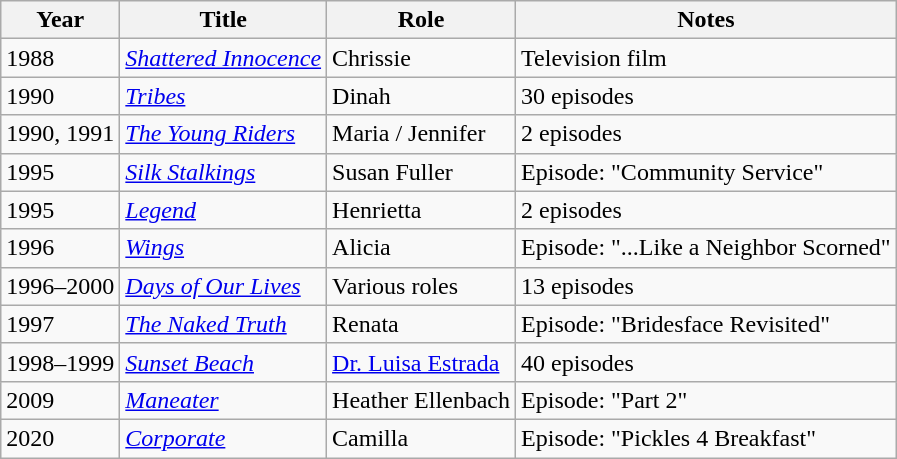<table class="wikitable sortable">
<tr>
<th>Year</th>
<th>Title</th>
<th>Role</th>
<th>Notes</th>
</tr>
<tr>
<td>1988</td>
<td><em><a href='#'>Shattered Innocence</a></em></td>
<td>Chrissie</td>
<td>Television film</td>
</tr>
<tr>
<td>1990</td>
<td><a href='#'><em>Tribes</em></a></td>
<td>Dinah</td>
<td>30 episodes</td>
</tr>
<tr>
<td>1990, 1991</td>
<td><em><a href='#'>The Young Riders</a></em></td>
<td>Maria / Jennifer</td>
<td>2 episodes</td>
</tr>
<tr>
<td>1995</td>
<td><em><a href='#'>Silk Stalkings</a></em></td>
<td>Susan Fuller</td>
<td>Episode: "Community Service"</td>
</tr>
<tr>
<td>1995</td>
<td><a href='#'><em>Legend</em></a></td>
<td>Henrietta</td>
<td>2 episodes</td>
</tr>
<tr>
<td>1996</td>
<td><a href='#'><em>Wings</em></a></td>
<td>Alicia</td>
<td>Episode: "...Like a Neighbor Scorned"</td>
</tr>
<tr>
<td>1996–2000</td>
<td><em><a href='#'>Days of Our Lives</a></em></td>
<td>Various roles</td>
<td>13 episodes</td>
</tr>
<tr>
<td>1997</td>
<td><a href='#'><em>The Naked Truth</em></a></td>
<td>Renata</td>
<td>Episode: "Bridesface Revisited"</td>
</tr>
<tr>
<td>1998–1999</td>
<td><a href='#'><em>Sunset Beach</em></a></td>
<td><a href='#'>Dr. Luisa Estrada</a></td>
<td>40 episodes</td>
</tr>
<tr>
<td>2009</td>
<td><a href='#'><em>Maneater</em></a></td>
<td>Heather Ellenbach</td>
<td>Episode: "Part 2"</td>
</tr>
<tr>
<td>2020</td>
<td><a href='#'><em>Corporate</em></a></td>
<td>Camilla</td>
<td>Episode: "Pickles 4 Breakfast"</td>
</tr>
</table>
